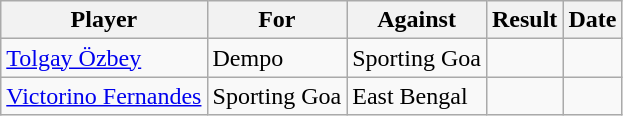<table class="wikitable sortable">
<tr>
<th>Player</th>
<th>For</th>
<th>Against</th>
<th>Result</th>
<th>Date</th>
</tr>
<tr>
<td> <a href='#'>Tolgay Özbey</a></td>
<td>Dempo</td>
<td>Sporting Goa</td>
<td style="text-align:center;"></td>
<td></td>
</tr>
<tr>
<td> <a href='#'>Victorino Fernandes</a></td>
<td>Sporting Goa</td>
<td>East Bengal</td>
<td style="text-align:center;"></td>
<td></td>
</tr>
</table>
